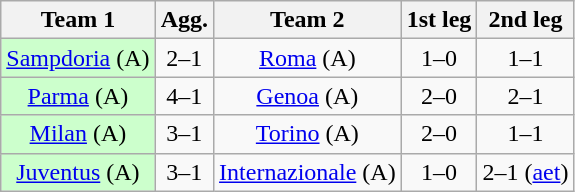<table class="wikitable" style="text-align: center">
<tr>
<th>Team 1</th>
<th>Agg.</th>
<th>Team 2</th>
<th>1st leg</th>
<th>2nd leg</th>
</tr>
<tr>
<td bgcolor="ccffcc"><a href='#'>Sampdoria</a> (A)</td>
<td>2–1</td>
<td><a href='#'>Roma</a> (A)</td>
<td>1–0</td>
<td>1–1</td>
</tr>
<tr>
<td bgcolor="ccffcc"><a href='#'>Parma</a> (A)</td>
<td>4–1</td>
<td><a href='#'>Genoa</a> (A)</td>
<td>2–0</td>
<td>2–1</td>
</tr>
<tr>
<td bgcolor="ccffcc"><a href='#'>Milan</a> (A)</td>
<td>3–1</td>
<td><a href='#'>Torino</a> (A)</td>
<td>2–0</td>
<td>1–1</td>
</tr>
<tr>
<td bgcolor="ccffcc"><a href='#'>Juventus</a> (A)</td>
<td>3–1</td>
<td><a href='#'>Internazionale</a> (A)</td>
<td>1–0</td>
<td>2–1 (<a href='#'>aet</a>)</td>
</tr>
</table>
